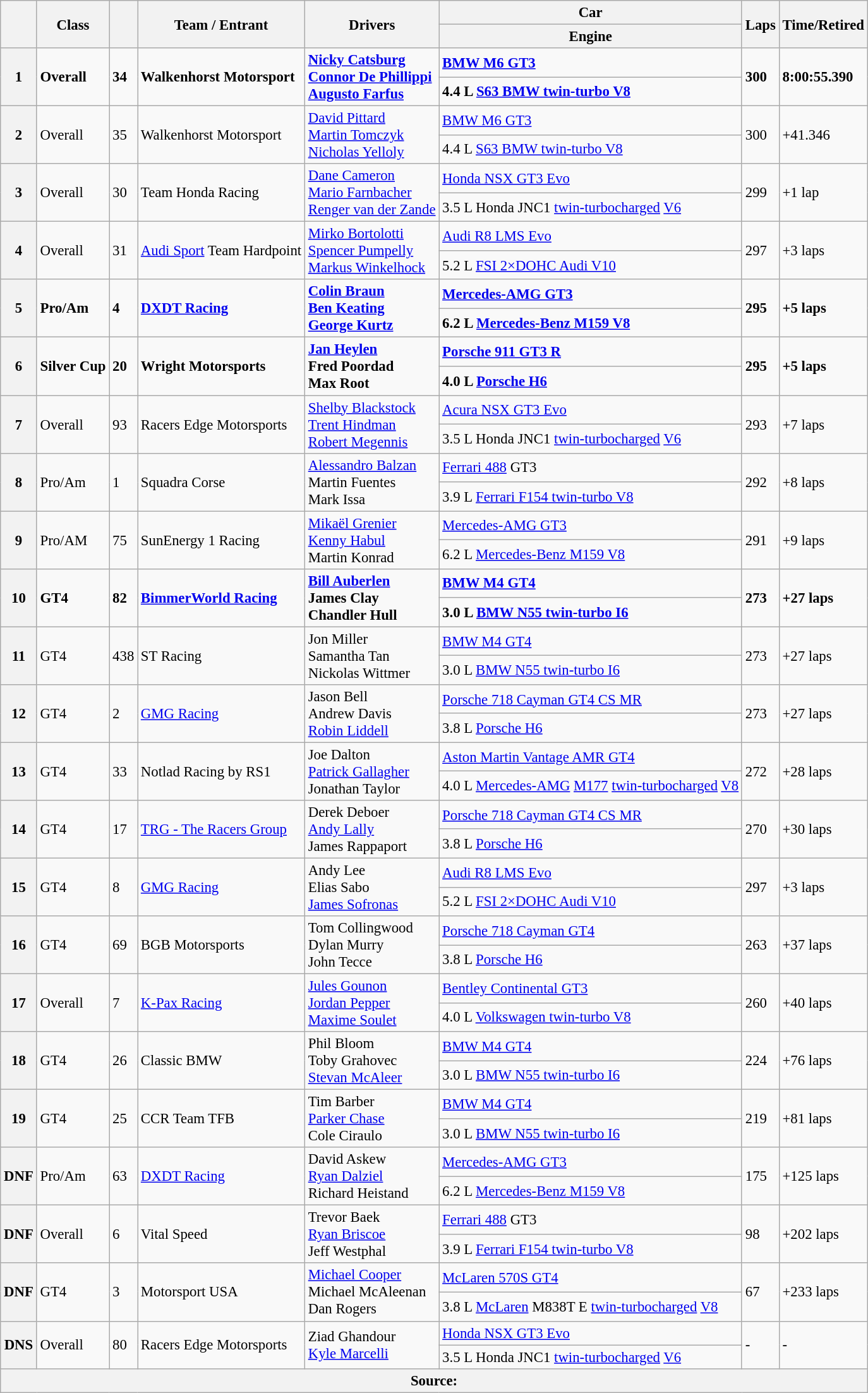<table class="wikitable" style="font-size: 95%;">
<tr>
<th rowspan=2></th>
<th rowspan=2>Class</th>
<th rowspan=2></th>
<th rowspan=2>Team / Entrant</th>
<th rowspan=2>Drivers</th>
<th>Car</th>
<th rowspan=2>Laps</th>
<th rowspan="2">Time/Retired</th>
</tr>
<tr>
<th>Engine</th>
</tr>
<tr style="font-weight: bold">
<th rowspan="2">1</th>
<td rowspan="2">Overall</td>
<td rowspan="2">34</td>
<td rowspan="2"> Walkenhorst Motorsport</td>
<td rowspan="2"> <a href='#'>Nicky Catsburg</a><br> <a href='#'>Connor De Phillippi</a><br> <a href='#'>Augusto Farfus</a></td>
<td><a href='#'>BMW M6 GT3</a></td>
<td rowspan="2">300</td>
<td rowspan="2">8:00:55.390</td>
</tr>
<tr style="font-weight: bold">
<td>4.4 L <a href='#'>S63 BMW twin-turbo V8</a></td>
</tr>
<tr>
<th rowspan="2">2</th>
<td rowspan="2">Overall</td>
<td rowspan="2">35</td>
<td rowspan="2"> Walkenhorst Motorsport</td>
<td rowspan="2"> <a href='#'>David Pittard</a><br> <a href='#'>Martin Tomczyk</a><br> <a href='#'>Nicholas Yelloly</a></td>
<td><a href='#'>BMW M6 GT3</a></td>
<td rowspan="2">300</td>
<td rowspan="2">+41.346</td>
</tr>
<tr>
<td>4.4 L <a href='#'>S63 BMW twin-turbo V8</a></td>
</tr>
<tr>
<th rowspan="2">3</th>
<td rowspan="2">Overall</td>
<td rowspan="2">30</td>
<td rowspan="2"> Team Honda Racing</td>
<td rowspan="2"> <a href='#'>Dane Cameron</a><br> <a href='#'>Mario Farnbacher</a><br> <a href='#'>Renger van der Zande</a></td>
<td><a href='#'>Honda NSX GT3 Evo</a></td>
<td rowspan="2">299</td>
<td rowspan="2">+1 lap</td>
</tr>
<tr>
<td>3.5 L Honda JNC1 <a href='#'>twin-turbocharged</a> <a href='#'>V6</a></td>
</tr>
<tr>
<th rowspan="2">4</th>
<td rowspan="2">Overall</td>
<td rowspan="2">31</td>
<td rowspan="2"> <a href='#'>Audi Sport</a> Team Hardpoint</td>
<td rowspan="2"> <a href='#'>Mirko Bortolotti</a><br> <a href='#'>Spencer Pumpelly</a><br> <a href='#'>Markus Winkelhock</a></td>
<td><a href='#'>Audi R8 LMS Evo</a></td>
<td rowspan="2">297</td>
<td rowspan="2">+3 laps</td>
</tr>
<tr>
<td>5.2 L <a href='#'>FSI 2×DOHC Audi V10</a></td>
</tr>
<tr style="font-weight: bold">
<th rowspan="2">5</th>
<td rowspan="2">Pro/Am</td>
<td rowspan="2">4</td>
<td rowspan="2"> <a href='#'>DXDT Racing</a></td>
<td rowspan="2"> <a href='#'>Colin Braun</a><br> <a href='#'>Ben Keating</a><br> <a href='#'>George Kurtz</a></td>
<td><a href='#'>Mercedes-AMG GT3</a></td>
<td rowspan="2">295</td>
<td rowspan="2">+5 laps</td>
</tr>
<tr style="font-weight: bold">
<td>6.2 L <a href='#'>Mercedes-Benz M159 V8</a></td>
</tr>
<tr style="font-weight: bold">
<th rowspan="2">6</th>
<td rowspan="2">Silver Cup</td>
<td rowspan="2">20</td>
<td rowspan="2"> Wright Motorsports</td>
<td rowspan="2"> <a href='#'>Jan Heylen</a><br> Fred Poordad<br> Max Root</td>
<td><a href='#'>Porsche 911 GT3 R</a></td>
<td rowspan="2">295</td>
<td rowspan="2">+5 laps</td>
</tr>
<tr style="font-weight: bold">
<td>4.0 L <a href='#'>Porsche H6</a></td>
</tr>
<tr>
<th rowspan="2">7</th>
<td rowspan="2">Overall</td>
<td rowspan="2">93</td>
<td rowspan="2"> Racers Edge Motorsports</td>
<td rowspan="2"> <a href='#'>Shelby Blackstock</a><br> <a href='#'>Trent Hindman</a><br> <a href='#'>Robert Megennis</a></td>
<td><a href='#'>Acura NSX GT3 Evo</a></td>
<td rowspan="2">293</td>
<td rowspan="2">+7 laps</td>
</tr>
<tr>
<td>3.5 L Honda JNC1 <a href='#'>twin-turbocharged</a> <a href='#'>V6</a></td>
</tr>
<tr>
<th rowspan="2">8</th>
<td rowspan="2">Pro/Am</td>
<td rowspan="2">1</td>
<td rowspan="2"> Squadra Corse</td>
<td rowspan="2"> <a href='#'>Alessandro Balzan</a><br> Martin Fuentes<br> Mark Issa</td>
<td><a href='#'>Ferrari 488</a> GT3</td>
<td rowspan="2">292</td>
<td rowspan="2">+8 laps</td>
</tr>
<tr>
<td>3.9 L <a href='#'>Ferrari F154 twin-turbo V8</a></td>
</tr>
<tr>
<th rowspan="2">9</th>
<td rowspan="2">Pro/AM</td>
<td rowspan="2">75</td>
<td rowspan="2"> SunEnergy 1 Racing</td>
<td rowspan="2"> <a href='#'>Mikaël Grenier</a><br> <a href='#'>Kenny Habul</a><br> Martin Konrad</td>
<td><a href='#'>Mercedes-AMG GT3</a></td>
<td rowspan="2">291</td>
<td rowspan="2">+9 laps</td>
</tr>
<tr>
<td>6.2 L <a href='#'>Mercedes-Benz M159 V8</a></td>
</tr>
<tr style="font-weight: bold">
<th rowspan="2">10</th>
<td rowspan="2">GT4</td>
<td rowspan="2">82</td>
<td rowspan="2"> <a href='#'>BimmerWorld Racing</a></td>
<td rowspan="2"> <a href='#'>Bill Auberlen</a><br> James Clay<br> Chandler Hull</td>
<td><a href='#'>BMW M4 GT4</a></td>
<td rowspan="2">273</td>
<td rowspan="2">+27 laps</td>
</tr>
<tr style="font-weight: bold">
<td>3.0 L <a href='#'>BMW N55 twin-turbo I6</a></td>
</tr>
<tr>
<th rowspan="2">11</th>
<td rowspan="2">GT4</td>
<td rowspan="2">438</td>
<td rowspan="2"> ST Racing</td>
<td rowspan="2"> Jon Miller<br> Samantha Tan<br> Nickolas Wittmer</td>
<td><a href='#'>BMW M4 GT4</a></td>
<td rowspan="2">273</td>
<td rowspan="2">+27 laps</td>
</tr>
<tr>
<td>3.0 L <a href='#'>BMW N55 twin-turbo I6</a></td>
</tr>
<tr>
<th rowspan="2">12</th>
<td rowspan="2">GT4</td>
<td rowspan="2">2</td>
<td rowspan="2"> <a href='#'>GMG Racing</a></td>
<td rowspan="2"> Jason Bell<br> Andrew Davis<br> <a href='#'>Robin Liddell</a></td>
<td><a href='#'>Porsche 718 Cayman GT4 CS MR</a></td>
<td rowspan="2">273</td>
<td rowspan="2">+27 laps</td>
</tr>
<tr>
<td>3.8 L <a href='#'>Porsche H6</a></td>
</tr>
<tr>
<th rowspan="2">13</th>
<td rowspan="2">GT4</td>
<td rowspan="2">33</td>
<td rowspan="2"> Notlad Racing by RS1</td>
<td rowspan="2"> Joe Dalton<br> <a href='#'>Patrick Gallagher</a><br> Jonathan Taylor</td>
<td><a href='#'>Aston Martin Vantage AMR GT4</a></td>
<td rowspan="2">272</td>
<td rowspan="2">+28 laps</td>
</tr>
<tr>
<td>4.0 L <a href='#'>Mercedes-AMG</a> <a href='#'>M177</a> <a href='#'>twin-turbocharged</a> <a href='#'>V8</a></td>
</tr>
<tr>
<th rowspan="2">14</th>
<td rowspan="2">GT4</td>
<td rowspan="2">17</td>
<td rowspan="2"> <a href='#'>TRG - The Racers Group</a></td>
<td rowspan="2"> Derek Deboer<br> <a href='#'>Andy Lally</a><br> James Rappaport</td>
<td><a href='#'>Porsche 718 Cayman GT4 CS MR</a></td>
<td rowspan="2">270</td>
<td rowspan="2">+30 laps</td>
</tr>
<tr>
<td>3.8 L <a href='#'>Porsche H6</a></td>
</tr>
<tr>
<th rowspan="2">15</th>
<td rowspan="2">GT4</td>
<td rowspan="2">8</td>
<td rowspan="2"> <a href='#'>GMG Racing</a></td>
<td rowspan="2"> Andy Lee<br> Elias Sabo<br> <a href='#'>James Sofronas</a></td>
<td><a href='#'>Audi R8 LMS Evo</a></td>
<td rowspan="2">297</td>
<td rowspan="2">+3 laps</td>
</tr>
<tr>
<td>5.2 L <a href='#'>FSI 2×DOHC Audi V10</a></td>
</tr>
<tr>
<th rowspan="2">16</th>
<td rowspan="2">GT4</td>
<td rowspan="2">69</td>
<td rowspan="2"> BGB Motorsports</td>
<td rowspan="2"> Tom Collingwood<br> Dylan Murry<br> John Tecce</td>
<td><a href='#'>Porsche 718 Cayman GT4</a></td>
<td rowspan="2">263</td>
<td rowspan="2">+37 laps</td>
</tr>
<tr>
<td>3.8 L <a href='#'>Porsche H6</a></td>
</tr>
<tr>
<th rowspan="2">17</th>
<td rowspan="2">Overall</td>
<td rowspan="2">7</td>
<td rowspan="2"> <a href='#'>K-Pax Racing</a></td>
<td rowspan="2"> <a href='#'>Jules Gounon</a><br> <a href='#'>Jordan Pepper</a><br> <a href='#'>Maxime Soulet</a></td>
<td><a href='#'>Bentley Continental GT3</a></td>
<td rowspan="2">260</td>
<td rowspan="2">+40 laps</td>
</tr>
<tr>
<td>4.0 L <a href='#'>Volkswagen twin-turbo V8</a></td>
</tr>
<tr>
<th rowspan="2">18</th>
<td rowspan="2">GT4</td>
<td rowspan="2">26</td>
<td rowspan="2"> Classic BMW</td>
<td rowspan="2"> Phil Bloom<br> Toby Grahovec<br> <a href='#'>Stevan McAleer</a></td>
<td><a href='#'>BMW M4 GT4</a></td>
<td rowspan="2">224</td>
<td rowspan="2">+76 laps</td>
</tr>
<tr>
<td>3.0 L <a href='#'>BMW N55 twin-turbo I6</a></td>
</tr>
<tr>
<th rowspan="2">19</th>
<td rowspan="2">GT4</td>
<td rowspan="2">25</td>
<td rowspan="2"> CCR Team TFB</td>
<td rowspan="2"> Tim Barber<br> <a href='#'>Parker Chase</a><br> Cole Ciraulo</td>
<td><a href='#'>BMW M4 GT4</a></td>
<td rowspan="2">219</td>
<td rowspan="2">+81 laps</td>
</tr>
<tr>
<td>3.0 L <a href='#'>BMW N55 twin-turbo I6</a></td>
</tr>
<tr>
<th rowspan="2">DNF</th>
<td rowspan="2">Pro/Am</td>
<td rowspan="2">63</td>
<td rowspan="2"> <a href='#'>DXDT Racing</a></td>
<td rowspan="2"> David Askew<br> <a href='#'>Ryan Dalziel</a><br> Richard Heistand</td>
<td><a href='#'>Mercedes-AMG GT3</a></td>
<td rowspan="2">175</td>
<td rowspan="2">+125 laps</td>
</tr>
<tr>
<td>6.2 L <a href='#'>Mercedes-Benz M159 V8</a></td>
</tr>
<tr>
<th rowspan="2">DNF</th>
<td rowspan="2">Overall</td>
<td rowspan="2">6</td>
<td rowspan="2"> Vital Speed</td>
<td rowspan="2"> Trevor Baek<br> <a href='#'>Ryan Briscoe</a><br> Jeff Westphal</td>
<td><a href='#'>Ferrari 488</a> GT3</td>
<td rowspan="2">98</td>
<td rowspan="2">+202 laps</td>
</tr>
<tr>
<td>3.9 L <a href='#'>Ferrari F154 twin-turbo V8</a></td>
</tr>
<tr>
<th rowspan="2">DNF</th>
<td rowspan="2">GT4</td>
<td rowspan="2">3</td>
<td rowspan="2"> Motorsport USA</td>
<td rowspan="2"> <a href='#'>Michael Cooper</a><br> Michael McAleenan<br> Dan Rogers</td>
<td><a href='#'>McLaren 570S GT4</a></td>
<td rowspan="2">67</td>
<td rowspan="2">+233 laps</td>
</tr>
<tr>
<td>3.8 L <a href='#'>McLaren</a> M838T E <a href='#'>twin-turbocharged</a> <a href='#'>V8</a></td>
</tr>
<tr>
<th rowspan="2">DNS</th>
<td rowspan="2">Overall</td>
<td rowspan="2">80</td>
<td rowspan="2"> Racers Edge Motorsports</td>
<td rowspan="2"> Ziad Ghandour<br> <a href='#'>Kyle Marcelli</a></td>
<td><a href='#'>Honda NSX GT3 Evo</a></td>
<td rowspan="2">-</td>
<td rowspan="2">-</td>
</tr>
<tr>
<td>3.5 L Honda JNC1 <a href='#'>twin-turbocharged</a> <a href='#'>V6</a></td>
</tr>
<tr>
<th colspan=8>Source:</th>
</tr>
</table>
